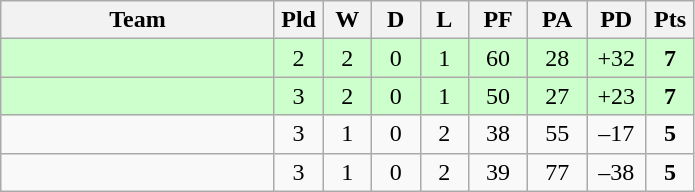<table class="wikitable" style="text-align:center;">
<tr>
<th width=175>Team</th>
<th width=25 abbr="Played">Pld</th>
<th width=25 abbr="Won">W</th>
<th width=25 abbr="Drawn">D</th>
<th width=25 abbr="Lost">L</th>
<th width=32 abbr="Points for">PF</th>
<th width=32 abbr="Points against">PA</th>
<th width=32 abbr="Points difference">PD</th>
<th width=25 abbr="Points">Pts</th>
</tr>
<tr bgcolor=ccffcc>
<td align=left></td>
<td>2</td>
<td>2</td>
<td>0</td>
<td>1</td>
<td>60</td>
<td>28</td>
<td>+32</td>
<td><strong>7</strong></td>
</tr>
<tr bgcolor=ccffcc>
<td align=left></td>
<td>3</td>
<td>2</td>
<td>0</td>
<td>1</td>
<td>50</td>
<td>27</td>
<td>+23</td>
<td><strong>7</strong></td>
</tr>
<tr>
<td align=left></td>
<td>3</td>
<td>1</td>
<td>0</td>
<td>2</td>
<td>38</td>
<td>55</td>
<td>–17</td>
<td><strong>5</strong></td>
</tr>
<tr>
<td align=left></td>
<td>3</td>
<td>1</td>
<td>0</td>
<td>2</td>
<td>39</td>
<td>77</td>
<td>–38</td>
<td><strong>5</strong></td>
</tr>
</table>
